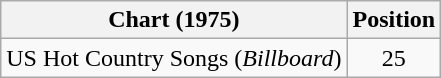<table class="wikitable">
<tr>
<th>Chart (1975)</th>
<th>Position</th>
</tr>
<tr>
<td>US Hot Country Songs (<em>Billboard</em>)</td>
<td align="center">25</td>
</tr>
</table>
